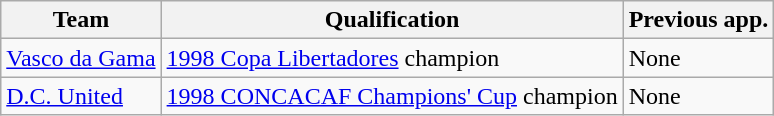<table class="wikitable">
<tr>
<th>Team</th>
<th>Qualification</th>
<th>Previous app.</th>
</tr>
<tr>
<td> <a href='#'>Vasco da Gama</a></td>
<td><a href='#'>1998 Copa Libertadores</a> champion</td>
<td>None</td>
</tr>
<tr>
<td> <a href='#'>D.C. United</a></td>
<td><a href='#'>1998 CONCACAF Champions' Cup</a> champion</td>
<td>None</td>
</tr>
</table>
